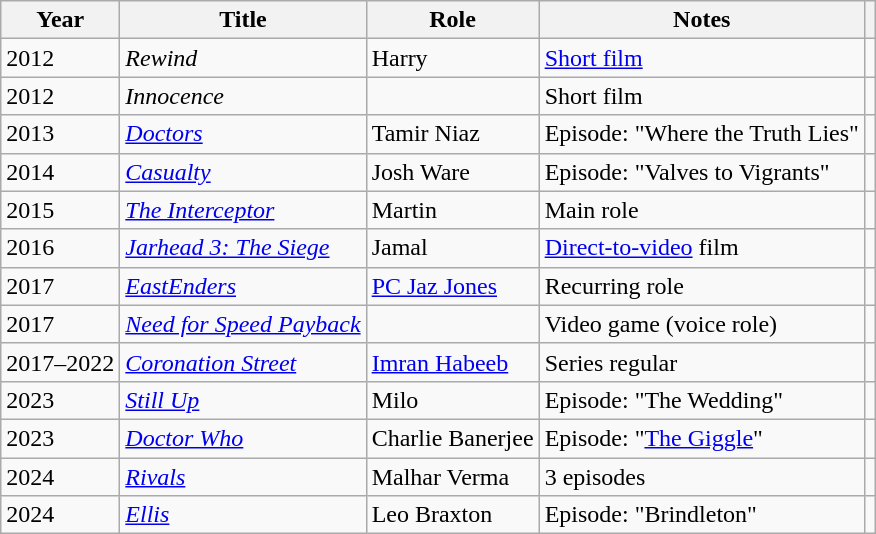<table class="wikitable plainrowheaders sortable">
<tr>
<th>Year</th>
<th>Title</th>
<th>Role</th>
<th>Notes</th>
<th></th>
</tr>
<tr>
<td>2012</td>
<td><em>Rewind</em></td>
<td>Harry</td>
<td><a href='#'>Short film</a></td>
<td align="center"></td>
</tr>
<tr>
<td>2012</td>
<td><em>Innocence</em></td>
<td></td>
<td>Short film</td>
<td align="center"></td>
</tr>
<tr>
<td>2013</td>
<td><em><a href='#'>Doctors</a></em></td>
<td>Tamir Niaz</td>
<td>Episode: "Where the Truth Lies"</td>
<td align="center"></td>
</tr>
<tr>
<td>2014</td>
<td><em><a href='#'>Casualty</a></em></td>
<td>Josh Ware</td>
<td>Episode: "Valves to Vigrants"</td>
<td align="center"></td>
</tr>
<tr>
<td>2015</td>
<td><em><a href='#'>The Interceptor</a></em></td>
<td>Martin</td>
<td>Main role</td>
<td align="center"></td>
</tr>
<tr>
<td>2016</td>
<td><em><a href='#'>Jarhead 3: The Siege</a></em></td>
<td>Jamal</td>
<td><a href='#'>Direct-to-video</a> film</td>
<td align="center"></td>
</tr>
<tr>
<td>2017</td>
<td><em><a href='#'>EastEnders</a></em></td>
<td><a href='#'>PC Jaz Jones</a></td>
<td>Recurring role</td>
<td align="center"></td>
</tr>
<tr>
<td>2017</td>
<td><em><a href='#'>Need for Speed Payback</a></em></td>
<td></td>
<td>Video game (voice role)</td>
<td align="center"></td>
</tr>
<tr>
<td>2017–2022</td>
<td><em><a href='#'>Coronation Street</a></em></td>
<td><a href='#'>Imran Habeeb</a></td>
<td>Series regular</td>
<td align="center"></td>
</tr>
<tr>
<td>2023</td>
<td><em><a href='#'>Still Up</a></em></td>
<td>Milo</td>
<td>Episode: "The Wedding"</td>
<td align="center"></td>
</tr>
<tr>
<td>2023</td>
<td><em><a href='#'>Doctor Who</a></em></td>
<td>Charlie Banerjee</td>
<td>Episode: "<a href='#'>The Giggle</a>"</td>
<td align="center"></td>
</tr>
<tr>
<td>2024</td>
<td><em><a href='#'>Rivals</a></em></td>
<td>Malhar Verma</td>
<td>3 episodes</td>
<td align="center"></td>
</tr>
<tr>
<td>2024</td>
<td><em><a href='#'>Ellis</a></em></td>
<td>Leo Braxton</td>
<td>Episode: "Brindleton"</td>
<td align="center"></td>
</tr>
</table>
